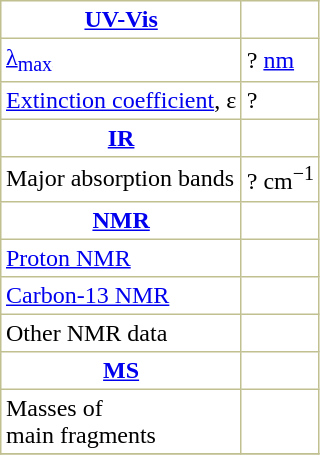<table border="1" cellspacing="0" cellpadding="3" style="margin: 0 0 0 0.5em; background: #FFFFFF; border-collapse: collapse; border-color: #C0C090;">
<tr>
<th><a href='#'>UV-Vis</a></th>
</tr>
<tr>
<td><a href='#'>λ<sub>max</sub></a></td>
<td>? <a href='#'>nm</a></td>
</tr>
<tr>
<td><a href='#'>Extinction coefficient</a>, ε</td>
<td>?</td>
</tr>
<tr>
<th><a href='#'>IR</a></th>
</tr>
<tr>
<td>Major absorption bands</td>
<td>? cm<sup>−1</sup></td>
</tr>
<tr>
<th><a href='#'>NMR</a></th>
</tr>
<tr>
<td><a href='#'>Proton NMR</a> </td>
<td></td>
</tr>
<tr>
<td><a href='#'>Carbon-13 NMR</a> </td>
<td></td>
</tr>
<tr>
<td>Other NMR data </td>
<td></td>
</tr>
<tr>
<th><a href='#'>MS</a></th>
</tr>
<tr>
<td>Masses of <br>main fragments</td>
<td></td>
</tr>
<tr>
</tr>
</table>
